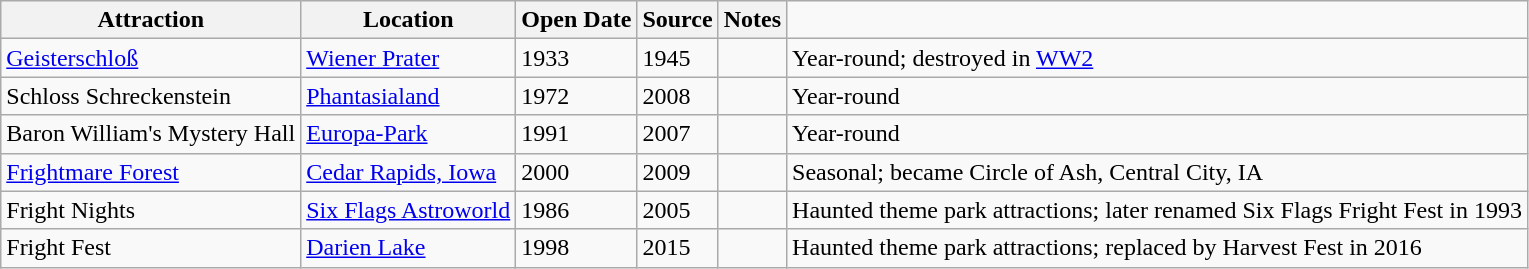<table class="wikitable sortable">
<tr>
<th scope=col>Attraction</th>
<th scope=col>Location</th>
<th scope=col>Open Date</th>
<th scope=col>Source</th>
<th scope=col class="unsortable">Notes</th>
</tr>
<tr>
<td><a href='#'>Geisterschloß</a></td>
<td><a href='#'>Wiener Prater</a></td>
<td>1933</td>
<td>1945</td>
<td></td>
<td>Year-round; destroyed in <a href='#'>WW2</a></td>
</tr>
<tr>
<td>Schloss Schreckenstein</td>
<td><a href='#'>Phantasialand</a></td>
<td>1972</td>
<td>2008</td>
<td></td>
<td>Year-round</td>
</tr>
<tr>
<td>Baron William's Mystery Hall</td>
<td><a href='#'>Europa-Park</a></td>
<td>1991</td>
<td>2007</td>
<td></td>
<td>Year-round</td>
</tr>
<tr>
<td><a href='#'>Frightmare Forest</a></td>
<td><a href='#'>Cedar Rapids, Iowa</a></td>
<td>2000</td>
<td>2009</td>
<td></td>
<td>Seasonal; became Circle of Ash, Central City, IA</td>
</tr>
<tr>
<td>Fright Nights</td>
<td><a href='#'>Six Flags Astroworld</a></td>
<td>1986</td>
<td>2005</td>
<td></td>
<td>Haunted theme park attractions; later renamed Six Flags Fright Fest in 1993</td>
</tr>
<tr>
<td>Fright Fest</td>
<td><a href='#'>Darien Lake</a></td>
<td>1998</td>
<td>2015</td>
<td></td>
<td>Haunted theme park attractions; replaced by Harvest Fest in 2016</td>
</tr>
</table>
